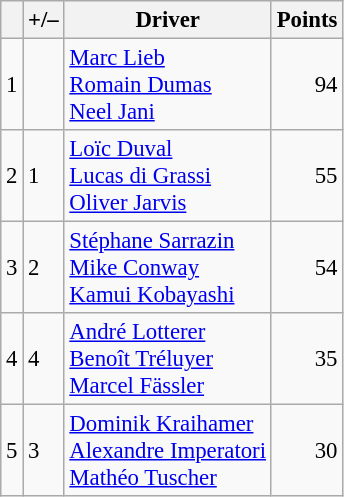<table class="wikitable" style="font-size: 95%;">
<tr>
<th scope="col"></th>
<th scope="col">+/–</th>
<th scope="col">Driver</th>
<th scope="col">Points</th>
</tr>
<tr>
<td align="center">1</td>
<td align="left"></td>
<td> <a href='#'>Marc Lieb</a><br> <a href='#'>Romain Dumas</a><br> <a href='#'>Neel Jani</a></td>
<td align="right">94</td>
</tr>
<tr>
<td align="center">2</td>
<td align="left"> 1</td>
<td> <a href='#'>Loïc Duval</a><br> <a href='#'>Lucas di Grassi</a><br> <a href='#'>Oliver Jarvis</a></td>
<td align="right">55</td>
</tr>
<tr>
<td align="center">3</td>
<td align="left"> 2</td>
<td> <a href='#'>Stéphane Sarrazin</a><br> <a href='#'>Mike Conway</a><br> <a href='#'>Kamui Kobayashi</a></td>
<td align="right">54</td>
</tr>
<tr>
<td align="center">4</td>
<td align="left"> 4</td>
<td> <a href='#'>André Lotterer</a><br> <a href='#'>Benoît Tréluyer</a><br> <a href='#'>Marcel Fässler</a></td>
<td align="right">35</td>
</tr>
<tr>
<td align="center">5</td>
<td align="left"> 3</td>
<td> <a href='#'>Dominik Kraihamer</a><br> <a href='#'>Alexandre Imperatori</a><br> <a href='#'>Mathéo Tuscher</a></td>
<td align="right">30</td>
</tr>
</table>
